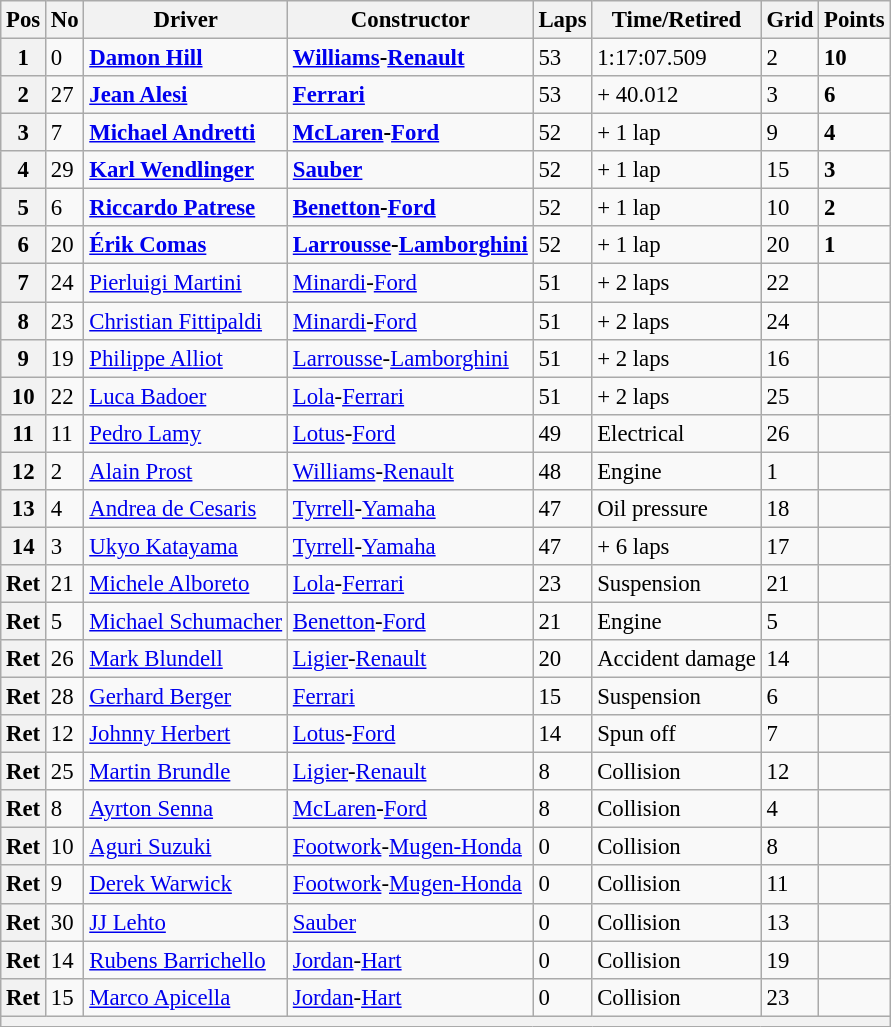<table class="wikitable" style="font-size: 95%;">
<tr>
<th>Pos</th>
<th>No</th>
<th>Driver</th>
<th>Constructor</th>
<th>Laps</th>
<th>Time/Retired</th>
<th>Grid</th>
<th>Points</th>
</tr>
<tr>
<th>1</th>
<td>0</td>
<td> <strong><a href='#'>Damon Hill</a></strong></td>
<td><strong><a href='#'>Williams</a>-<a href='#'>Renault</a></strong></td>
<td>53</td>
<td>1:17:07.509</td>
<td>2</td>
<td><strong>10</strong></td>
</tr>
<tr>
<th>2</th>
<td>27</td>
<td> <strong><a href='#'>Jean Alesi</a></strong></td>
<td><strong><a href='#'>Ferrari</a></strong></td>
<td>53</td>
<td>+ 40.012</td>
<td>3</td>
<td><strong>6</strong></td>
</tr>
<tr>
<th>3</th>
<td>7</td>
<td> <strong><a href='#'>Michael Andretti</a></strong></td>
<td><strong><a href='#'>McLaren</a>-<a href='#'>Ford</a></strong></td>
<td>52</td>
<td>+ 1 lap</td>
<td>9</td>
<td><strong>4</strong></td>
</tr>
<tr>
<th>4</th>
<td>29</td>
<td> <strong><a href='#'>Karl Wendlinger</a></strong></td>
<td><strong><a href='#'>Sauber</a></strong></td>
<td>52</td>
<td>+ 1 lap</td>
<td>15</td>
<td><strong>3</strong></td>
</tr>
<tr>
<th>5</th>
<td>6</td>
<td> <strong><a href='#'>Riccardo Patrese</a></strong></td>
<td><strong><a href='#'>Benetton</a>-<a href='#'>Ford</a></strong></td>
<td>52</td>
<td>+ 1 lap</td>
<td>10</td>
<td><strong>2</strong></td>
</tr>
<tr>
<th>6</th>
<td>20</td>
<td> <strong><a href='#'>Érik Comas</a></strong></td>
<td><strong><a href='#'>Larrousse</a>-<a href='#'>Lamborghini</a></strong></td>
<td>52</td>
<td>+ 1 lap</td>
<td>20</td>
<td><strong>1</strong></td>
</tr>
<tr>
<th>7</th>
<td>24</td>
<td> <a href='#'>Pierluigi Martini</a></td>
<td><a href='#'>Minardi</a>-<a href='#'>Ford</a></td>
<td>51</td>
<td>+ 2 laps</td>
<td>22</td>
<td> </td>
</tr>
<tr>
<th>8</th>
<td>23</td>
<td> <a href='#'>Christian Fittipaldi</a></td>
<td><a href='#'>Minardi</a>-<a href='#'>Ford</a></td>
<td>51</td>
<td>+ 2 laps</td>
<td>24</td>
<td> </td>
</tr>
<tr>
<th>9</th>
<td>19</td>
<td> <a href='#'>Philippe Alliot</a></td>
<td><a href='#'>Larrousse</a>-<a href='#'>Lamborghini</a></td>
<td>51</td>
<td>+ 2 laps</td>
<td>16</td>
<td> </td>
</tr>
<tr>
<th>10</th>
<td>22</td>
<td> <a href='#'>Luca Badoer</a></td>
<td><a href='#'>Lola</a>-<a href='#'>Ferrari</a></td>
<td>51</td>
<td>+ 2 laps</td>
<td>25</td>
<td> </td>
</tr>
<tr>
<th>11</th>
<td>11</td>
<td> <a href='#'>Pedro Lamy</a></td>
<td><a href='#'>Lotus</a>-<a href='#'>Ford</a></td>
<td>49</td>
<td>Electrical</td>
<td>26</td>
<td> </td>
</tr>
<tr>
<th>12</th>
<td>2</td>
<td> <a href='#'>Alain Prost</a></td>
<td><a href='#'>Williams</a>-<a href='#'>Renault</a></td>
<td>48</td>
<td>Engine</td>
<td>1</td>
<td> </td>
</tr>
<tr>
<th>13</th>
<td>4</td>
<td> <a href='#'>Andrea de Cesaris</a></td>
<td><a href='#'>Tyrrell</a>-<a href='#'>Yamaha</a></td>
<td>47</td>
<td>Oil pressure</td>
<td>18</td>
<td> </td>
</tr>
<tr>
<th>14</th>
<td>3</td>
<td> <a href='#'>Ukyo Katayama</a></td>
<td><a href='#'>Tyrrell</a>-<a href='#'>Yamaha</a></td>
<td>47</td>
<td>+ 6 laps</td>
<td>17</td>
<td> </td>
</tr>
<tr>
<th>Ret</th>
<td>21</td>
<td> <a href='#'>Michele Alboreto</a></td>
<td><a href='#'>Lola</a>-<a href='#'>Ferrari</a></td>
<td>23</td>
<td>Suspension</td>
<td>21</td>
<td> </td>
</tr>
<tr>
<th>Ret</th>
<td>5</td>
<td> <a href='#'>Michael Schumacher</a></td>
<td><a href='#'>Benetton</a>-<a href='#'>Ford</a></td>
<td>21</td>
<td>Engine</td>
<td>5</td>
<td> </td>
</tr>
<tr>
<th>Ret</th>
<td>26</td>
<td> <a href='#'>Mark Blundell</a></td>
<td><a href='#'>Ligier</a>-<a href='#'>Renault</a></td>
<td>20</td>
<td>Accident damage</td>
<td>14</td>
<td> </td>
</tr>
<tr>
<th>Ret</th>
<td>28</td>
<td> <a href='#'>Gerhard Berger</a></td>
<td><a href='#'>Ferrari</a></td>
<td>15</td>
<td>Suspension</td>
<td>6</td>
<td> </td>
</tr>
<tr>
<th>Ret</th>
<td>12</td>
<td> <a href='#'>Johnny Herbert</a></td>
<td><a href='#'>Lotus</a>-<a href='#'>Ford</a></td>
<td>14</td>
<td>Spun off</td>
<td>7</td>
<td> </td>
</tr>
<tr>
<th>Ret</th>
<td>25</td>
<td> <a href='#'>Martin Brundle</a></td>
<td><a href='#'>Ligier</a>-<a href='#'>Renault</a></td>
<td>8</td>
<td>Collision</td>
<td>12</td>
<td> </td>
</tr>
<tr>
<th>Ret</th>
<td>8</td>
<td> <a href='#'>Ayrton Senna</a></td>
<td><a href='#'>McLaren</a>-<a href='#'>Ford</a></td>
<td>8</td>
<td>Collision</td>
<td>4</td>
<td> </td>
</tr>
<tr>
<th>Ret</th>
<td>10</td>
<td> <a href='#'>Aguri Suzuki</a></td>
<td><a href='#'>Footwork</a>-<a href='#'>Mugen-Honda</a></td>
<td>0</td>
<td>Collision</td>
<td>8</td>
<td> </td>
</tr>
<tr>
<th>Ret</th>
<td>9</td>
<td> <a href='#'>Derek Warwick</a></td>
<td><a href='#'>Footwork</a>-<a href='#'>Mugen-Honda</a></td>
<td>0</td>
<td>Collision</td>
<td>11</td>
<td> </td>
</tr>
<tr>
<th>Ret</th>
<td>30</td>
<td> <a href='#'>JJ Lehto</a></td>
<td><a href='#'>Sauber</a></td>
<td>0</td>
<td>Collision</td>
<td>13</td>
<td> </td>
</tr>
<tr>
<th>Ret</th>
<td>14</td>
<td> <a href='#'>Rubens Barrichello</a></td>
<td><a href='#'>Jordan</a>-<a href='#'>Hart</a></td>
<td>0</td>
<td>Collision</td>
<td>19</td>
<td> </td>
</tr>
<tr>
<th>Ret</th>
<td>15</td>
<td> <a href='#'>Marco Apicella</a></td>
<td><a href='#'>Jordan</a>-<a href='#'>Hart</a></td>
<td>0</td>
<td>Collision</td>
<td>23</td>
<td> </td>
</tr>
<tr>
<th colspan="8"></th>
</tr>
</table>
